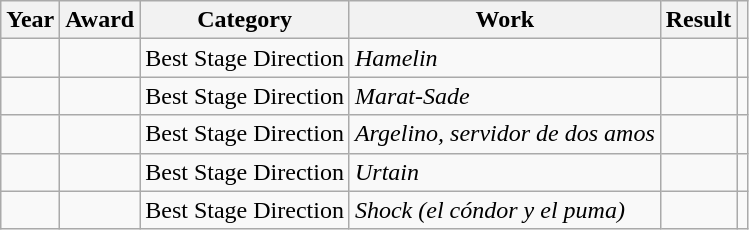<table class="wikitable sortable plainrowheaders">
<tr>
<th>Year</th>
<th>Award</th>
<th>Category</th>
<th>Work</th>
<th>Result</th>
<th scope="col" class="unsortable"></th>
</tr>
<tr>
<td></td>
<td></td>
<td>Best Stage Direction</td>
<td><em>Hamelin</em></td>
<td></td>
<td></td>
</tr>
<tr>
<td></td>
<td></td>
<td>Best Stage Direction</td>
<td><em>Marat-Sade</em></td>
<td></td>
<td></td>
</tr>
<tr>
<td></td>
<td></td>
<td>Best Stage Direction</td>
<td><em>Argelino, servidor de dos amos</em></td>
<td></td>
<td></td>
</tr>
<tr>
<td></td>
<td></td>
<td>Best Stage Direction</td>
<td><em>Urtain</em></td>
<td></td>
<td></td>
</tr>
<tr>
<td></td>
<td></td>
<td>Best Stage Direction</td>
<td><em>Shock (el cóndor y el puma)</em></td>
<td></td>
<td></td>
</tr>
</table>
